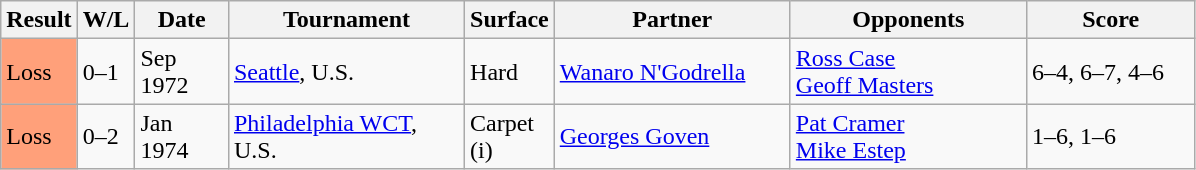<table class="sortable wikitable">
<tr>
<th style="width:40px">Result</th>
<th style="width:30px" class="unsortable">W/L</th>
<th style="width:55px">Date</th>
<th style="width:150px">Tournament</th>
<th style="width:50px">Surface</th>
<th style="width:150px">Partner</th>
<th style="width:150px">Opponents</th>
<th style="width:105px" class="unsortable">Score</th>
</tr>
<tr>
<td style="background:#ffa07a;">Loss</td>
<td>0–1</td>
<td>Sep 1972</td>
<td><a href='#'>Seattle</a>, U.S.</td>
<td>Hard</td>
<td> <a href='#'>Wanaro N'Godrella</a></td>
<td> <a href='#'>Ross Case</a><br> <a href='#'>Geoff Masters</a></td>
<td>6–4, 6–7, 4–6</td>
</tr>
<tr>
<td style="background:#ffa07a;">Loss</td>
<td>0–2</td>
<td>Jan 1974</td>
<td><a href='#'>Philadelphia WCT</a>, U.S.</td>
<td>Carpet (i)</td>
<td> <a href='#'>Georges Goven</a></td>
<td> <a href='#'>Pat Cramer</a><br> <a href='#'>Mike Estep</a></td>
<td>1–6, 1–6</td>
</tr>
</table>
